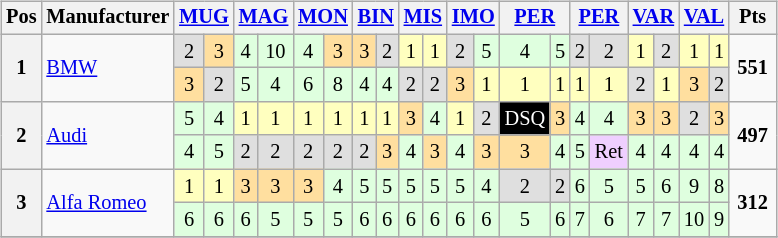<table>
<tr>
<td valign="top"><br><table align="left"| class="wikitable" style="font-size: 85%; text-align: center">
<tr>
<th>Pos</th>
<th>Manufacturer</th>
<th colspan=2><a href='#'>MUG</a><br></th>
<th colspan=2><a href='#'>MAG</a><br></th>
<th colspan=2><a href='#'>MON</a><br></th>
<th colspan=2><a href='#'>BIN</a><br></th>
<th colspan=2><a href='#'>MIS</a><br></th>
<th colspan=2><a href='#'>IMO</a><br></th>
<th colspan=2><a href='#'>PER</a><br></th>
<th colspan=2><a href='#'>PER</a><br></th>
<th colspan=2><a href='#'>VAR</a><br></th>
<th colspan=2><a href='#'>VAL</a><br></th>
<th valign="middle"> Pts </th>
</tr>
<tr>
<th rowspan=2>1</th>
<td rowspan=2 style="text-align:left"> <a href='#'>BMW</a></td>
<td style="background:#DFDFDF;">2</td>
<td style="background:#FFDF9F;">3</td>
<td style="background:#DFFFDF;">4</td>
<td style="background:#DFFFDF;">10</td>
<td style="background:#DFFFDF;">4</td>
<td style="background:#FFDF9F;">3</td>
<td style="background:#FFDF9F;">3</td>
<td style="background:#DFDFDF;">2</td>
<td style="background:#FFFFBF;">1</td>
<td style="background:#FFFFBF;">1</td>
<td style="background:#DFDFDF;">2</td>
<td style="background:#DFFFDF;">5</td>
<td align=center style="background:#DFFFDF;">4</td>
<td style="background:#DFFFDF;">5</td>
<td style="background:#DFDFDF;">2</td>
<td align=center style="background:#DFDFDF;">2</td>
<td style="background:#FFFFBF;">1</td>
<td style="background:#DFDFDF;">2</td>
<td style="background:#FFFFBF;">1</td>
<td style="background:#FFFFBF;">1</td>
<td rowspan=2><strong>551</strong></td>
</tr>
<tr>
<td style="background:#FFDF9F;">3</td>
<td style="background:#DFDFDF;">2</td>
<td style="background:#DFFFDF;">5</td>
<td style="background:#DFFFDF;">4</td>
<td style="background:#DFFFDF;">6</td>
<td style="background:#DFFFDF;">8</td>
<td style="background:#DFFFDF;">4</td>
<td style="background:#DFFFDF;">4</td>
<td style="background:#DFDFDF;">2</td>
<td style="background:#DFDFDF;">2</td>
<td style="background:#FFDF9F;">3</td>
<td style="background:#FFFFBF;">1</td>
<td align=center style="background:#FFFFBF;">1</td>
<td style="background:#FFFFBF;">1</td>
<td style="background:#FFFFBF;">1</td>
<td align=center style="background:#FFFFBF;">1</td>
<td style="background:#DFDFDF;">2</td>
<td style="background:#FFFFBF;">1</td>
<td style="background:#FFDF9F;">3</td>
<td style="background:#DFDFDF;">2</td>
</tr>
<tr>
<th rowspan=2>2</th>
<td rowspan=2 style="text-align:left"> <a href='#'>Audi</a></td>
<td style="background:#DFFFDF;">5</td>
<td style="background:#DFFFDF;">4</td>
<td style="background:#FFFFBF;">1</td>
<td style="background:#FFFFBF;">1</td>
<td style="background:#FFFFBF;">1</td>
<td style="background:#FFFFBF;">1</td>
<td style="background:#FFFFBF;">1</td>
<td style="background:#FFFFBF;">1</td>
<td style="background:#FFDF9F;">3</td>
<td style="background:#DFFFDF;">4</td>
<td style="background:#FFFFBF;">1</td>
<td style="background:#DFDFDF;">2</td>
<td align=center style="background:#000000; color:white;">DSQ</td>
<td style="background:#FFDF9F;">3</td>
<td style="background:#DFFFDF;">4</td>
<td align=center style="background:#DFFFDF;">4</td>
<td style="background:#FFDF9F;">3</td>
<td style="background:#FFDF9F;">3</td>
<td style="background:#DFDFDF;">2</td>
<td style="background:#FFDF9F;">3</td>
<td rowspan=2><strong>497</strong></td>
</tr>
<tr>
<td style="background:#DFFFDF;">4</td>
<td style="background:#DFFFDF;">5</td>
<td style="background:#DFDFDF;">2</td>
<td style="background:#DFDFDF;">2</td>
<td style="background:#DFDFDF;">2</td>
<td style="background:#DFDFDF;">2</td>
<td style="background:#DFDFDF;">2</td>
<td style="background:#FFDF9F;">3</td>
<td style="background:#DFFFDF;">4</td>
<td style="background:#FFDF9F;">3</td>
<td style="background:#DFFFDF;">4</td>
<td style="background:#FFDF9F;">3</td>
<td align=center style="background:#FFDF9F;">3</td>
<td style="background:#DFFFDF;">4</td>
<td style="background:#DFFFDF;">5</td>
<td style="background:#efcfff;">Ret</td>
<td style="background:#DFFFDF;">4</td>
<td style="background:#DFFFDF;">4</td>
<td style="background:#DFFFDF;">4</td>
<td style="background:#DFFFDF;">4</td>
</tr>
<tr>
<th rowspan=2>3</th>
<td rowspan=2 style="text-align:left"> <a href='#'>Alfa Romeo</a></td>
<td style="background:#FFFFBF;">1</td>
<td style="background:#FFFFBF;">1</td>
<td style="background:#FFDF9F;">3</td>
<td style="background:#FFDF9F;">3</td>
<td style="background:#FFDF9F;">3</td>
<td style="background:#DFFFDF;">4</td>
<td style="background:#DFFFDF;">5</td>
<td style="background:#DFFFDF;">5</td>
<td style="background:#DFFFDF;">5</td>
<td style="background:#DFFFDF;">5</td>
<td style="background:#DFFFDF;">5</td>
<td style="background:#DFFFDF;">4</td>
<td align=center style="background:#DFDFDF;">2</td>
<td style="background:#DFDFDF;">2</td>
<td style="background:#DFFFDF;">6</td>
<td align=center style="background:#DFFFDF;">5</td>
<td style="background:#DFFFDF;">5</td>
<td style="background:#DFFFDF;">6</td>
<td style="background:#DFFFDF;">9</td>
<td style="background:#DFFFDF;">8</td>
<td rowspan=2><strong>312</strong></td>
</tr>
<tr>
<td style="background:#DFFFDF;">6</td>
<td style="background:#DFFFDF;">6</td>
<td style="background:#DFFFDF;">6</td>
<td style="background:#DFFFDF;">5</td>
<td style="background:#DFFFDF;">5</td>
<td style="background:#DFFFDF;">5</td>
<td style="background:#DFFFDF;">6</td>
<td style="background:#DFFFDF;">6</td>
<td style="background:#DFFFDF;">6</td>
<td style="background:#DFFFDF;">6</td>
<td style="background:#DFFFDF;">6</td>
<td style="background:#DFFFDF;">6</td>
<td align=center style="background:#DFFFDF;">5</td>
<td style="background:#DFFFDF;">6</td>
<td style="background:#DFFFDF;">7</td>
<td align=center style="background:#DFFFDF;">6</td>
<td style="background:#DFFFDF;">7</td>
<td style="background:#DFFFDF;">7</td>
<td style="background:#DFFFDF;">10</td>
<td style="background:#DFFFDF;">9</td>
</tr>
<tr>
</tr>
</table>
</td>
<td valign="top"><br></td>
</tr>
</table>
